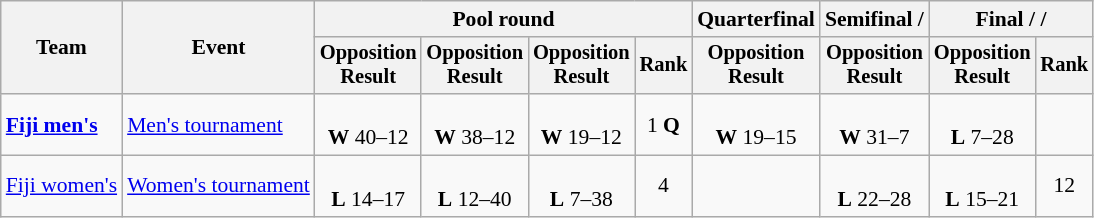<table class=wikitable style=font-size:90%;text-align:center>
<tr>
<th rowspan=2>Team</th>
<th rowspan=2>Event</th>
<th colspan=4>Pool round</th>
<th>Quarterfinal</th>
<th>Semifinal / </th>
<th colspan=2>Final /  / </th>
</tr>
<tr style=font-size:95%>
<th>Opposition<br>Result</th>
<th>Opposition<br>Result</th>
<th>Opposition<br>Result</th>
<th>Rank</th>
<th>Opposition<br>Result</th>
<th>Opposition<br>Result</th>
<th>Opposition<br>Result</th>
<th>Rank</th>
</tr>
<tr>
<td align=left><strong><a href='#'>Fiji men's</a></strong></td>
<td align=left><a href='#'>Men's tournament</a></td>
<td><br><strong>W</strong> 40–12</td>
<td><br><strong>W</strong> 38–12</td>
<td><br><strong>W</strong> 19–12</td>
<td>1 <strong>Q</strong></td>
<td><br><strong>W</strong> 19–15</td>
<td><br><strong>W</strong> 31–7</td>
<td><br><strong>L</strong> 7–28</td>
<td></td>
</tr>
<tr>
<td align=left><a href='#'>Fiji women's</a></td>
<td align=left><a href='#'>Women's tournament</a></td>
<td><br><strong>L</strong> 14–17</td>
<td><br><strong>L</strong> 12–40</td>
<td><br><strong>L</strong> 7–38</td>
<td>4</td>
<td></td>
<td><br><strong>L</strong> 22–28</td>
<td><br><strong>L</strong> 15–21</td>
<td>12</td>
</tr>
</table>
